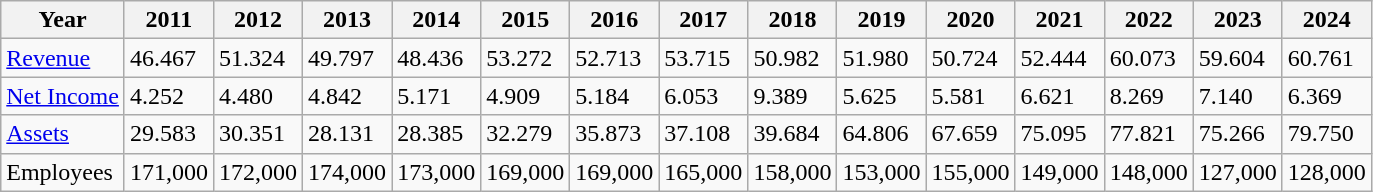<table class="wikitable">
<tr>
<th>Year</th>
<th>2011</th>
<th>2012</th>
<th>2013</th>
<th>2014</th>
<th>2015</th>
<th>2016</th>
<th>2017</th>
<th>2018</th>
<th>2019</th>
<th>2020</th>
<th>2021</th>
<th>2022</th>
<th>2023</th>
<th>2024</th>
</tr>
<tr>
<td><a href='#'>Revenue</a></td>
<td>46.467</td>
<td>51.324</td>
<td>49.797</td>
<td>48.436</td>
<td>53.272</td>
<td>52.713</td>
<td>53.715</td>
<td>50.982</td>
<td>51.980</td>
<td>50.724</td>
<td>52.444</td>
<td>60.073</td>
<td>59.604</td>
<td>60.761</td>
</tr>
<tr>
<td><a href='#'>Net Income</a></td>
<td>4.252</td>
<td>4.480</td>
<td>4.842</td>
<td>5.171</td>
<td>4.909</td>
<td>5.184</td>
<td>6.053</td>
<td>9.389</td>
<td>5.625</td>
<td>5.581</td>
<td>6.621</td>
<td>8.269</td>
<td>7.140</td>
<td>6.369</td>
</tr>
<tr>
<td><a href='#'>Assets</a></td>
<td>29.583</td>
<td>30.351</td>
<td>28.131</td>
<td>28.385</td>
<td>32.279</td>
<td>35.873</td>
<td>37.108</td>
<td>39.684</td>
<td>64.806</td>
<td>67.659</td>
<td>75.095</td>
<td>77.821</td>
<td>75.266</td>
<td>79.750</td>
</tr>
<tr>
<td>Employees</td>
<td>171,000</td>
<td>172,000</td>
<td>174,000</td>
<td>173,000</td>
<td>169,000</td>
<td>169,000</td>
<td>165,000</td>
<td>158,000</td>
<td>153,000</td>
<td>155,000</td>
<td>149,000</td>
<td>148,000</td>
<td>127,000</td>
<td>128,000</td>
</tr>
</table>
